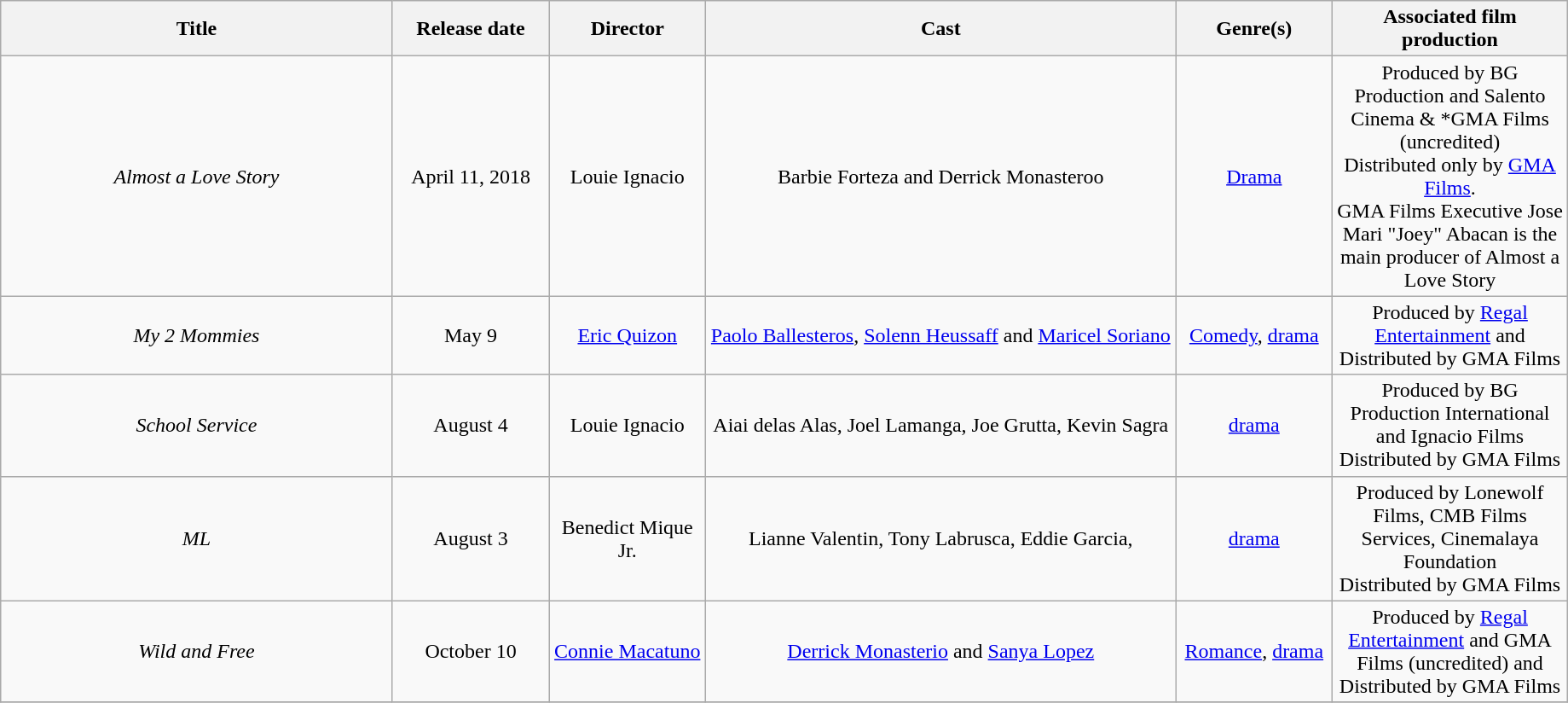<table class="wikitable" "toccolours sortable" style="width:97%; text-align:center">
<tr>
<th style="width:25%;">Title</th>
<th style="width:10%;">Release date</th>
<th style="width:10%;">Director</th>
<th style="width:30%;">Cast</th>
<th style="width:10%;">Genre(s)</th>
<th style="width:15%;">Associated film production</th>
</tr>
<tr>
<td><em>Almost a Love Story</em></td>
<td>April 11, 2018</td>
<td>Louie Ignacio</td>
<td>Barbie Forteza and Derrick Monasteroo</td>
<td><a href='#'>Drama</a></td>
<td>Produced by BG Production and Salento Cinema & *GMA Films (uncredited)<br>Distributed only by <a href='#'>GMA Films</a>.<br>GMA Films Executive Jose Mari "Joey" Abacan is the main producer of Almost a Love Story </td>
</tr>
<tr>
<td><em>My 2 Mommies</em></td>
<td>May 9</td>
<td><a href='#'>Eric Quizon</a></td>
<td><a href='#'>Paolo Ballesteros</a>, <a href='#'>Solenn Heussaff</a> and <a href='#'>Maricel Soriano</a></td>
<td><a href='#'>Comedy</a>, <a href='#'>drama</a></td>
<td>Produced by <a href='#'>Regal Entertainment</a> and Distributed by GMA Films</td>
</tr>
<tr>
<td><em>School Service</em></td>
<td>August 4</td>
<td>Louie Ignacio</td>
<td>Aiai delas Alas, Joel Lamanga, Joe Grutta, Kevin Sagra</td>
<td><a href='#'>drama</a></td>
<td>Produced by BG Production International and Ignacio Films<br>Distributed by GMA Films </td>
</tr>
<tr>
<td><em>ML</em></td>
<td>August 3</td>
<td>Benedict Mique Jr.</td>
<td>Lianne Valentin, Tony Labrusca, Eddie Garcia,</td>
<td><a href='#'>drama</a></td>
<td>Produced by Lonewolf Films, CMB Films Services, Cinemalaya Foundation<br>Distributed by GMA Films  </td>
</tr>
<tr>
<td><em>Wild and Free</em></td>
<td>October 10</td>
<td><a href='#'>Connie Macatuno</a></td>
<td><a href='#'>Derrick Monasterio</a> and <a href='#'>Sanya Lopez</a></td>
<td><a href='#'>Romance</a>, <a href='#'>drama</a></td>
<td>Produced by <a href='#'>Regal Entertainment</a> and GMA Films  (uncredited) and Distributed by GMA Films</td>
</tr>
<tr>
</tr>
</table>
